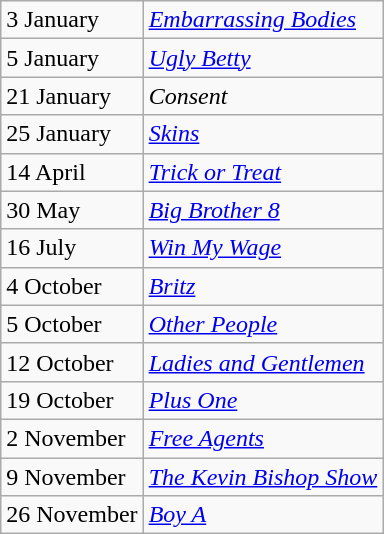<table class="wikitable">
<tr>
<td>3 January</td>
<td><em><a href='#'>Embarrassing Bodies</a></em></td>
</tr>
<tr>
<td>5 January</td>
<td><em><a href='#'>Ugly Betty</a></em></td>
</tr>
<tr>
<td>21 January</td>
<td><em>Consent</em></td>
</tr>
<tr>
<td>25 January</td>
<td><em><a href='#'>Skins</a></em></td>
</tr>
<tr>
<td>14 April</td>
<td><em><a href='#'>Trick or Treat</a></em></td>
</tr>
<tr>
<td>30 May</td>
<td><em><a href='#'>Big Brother 8</a></em></td>
</tr>
<tr>
<td>16 July</td>
<td><em><a href='#'>Win My Wage</a></em></td>
</tr>
<tr>
<td>4 October</td>
<td><em><a href='#'>Britz</a></em></td>
</tr>
<tr>
<td>5 October</td>
<td><em><a href='#'>Other People</a></em></td>
</tr>
<tr>
<td>12 October</td>
<td><em><a href='#'>Ladies and Gentlemen</a></em></td>
</tr>
<tr>
<td>19 October</td>
<td><em><a href='#'>Plus One</a></em></td>
</tr>
<tr>
<td>2 November</td>
<td><em><a href='#'>Free Agents</a></em></td>
</tr>
<tr>
<td>9 November</td>
<td><em><a href='#'>The Kevin Bishop Show</a></em></td>
</tr>
<tr>
<td>26 November</td>
<td><em><a href='#'>Boy A</a></em></td>
</tr>
</table>
